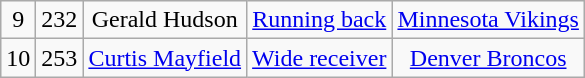<table class="wikitable" style="text-align:center">
<tr>
<td>9</td>
<td>232</td>
<td>Gerald Hudson</td>
<td><a href='#'>Running back</a></td>
<td><a href='#'>Minnesota Vikings</a></td>
</tr>
<tr>
<td>10</td>
<td>253</td>
<td><a href='#'>Curtis Mayfield</a></td>
<td><a href='#'>Wide receiver</a></td>
<td><a href='#'>Denver Broncos</a></td>
</tr>
</table>
